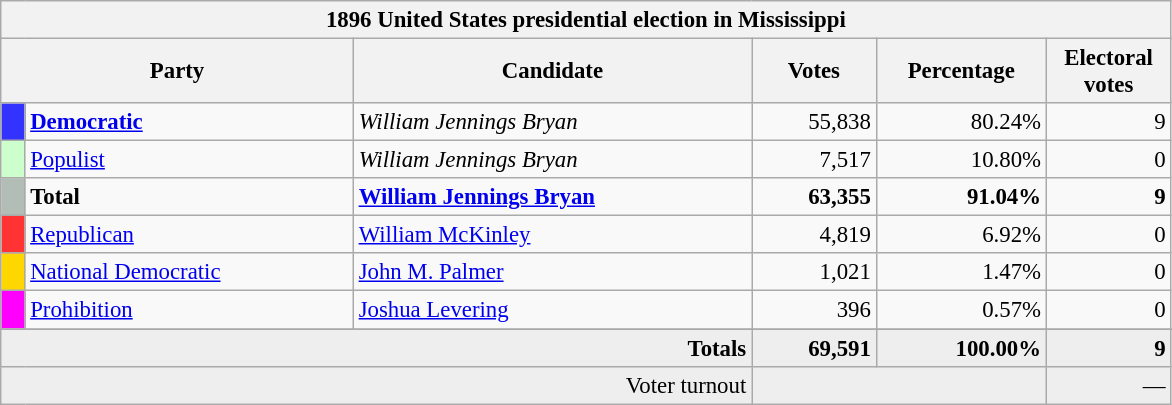<table class="wikitable" style="font-size: 95%;">
<tr>
<th colspan="6">1896 United States presidential election in Mississippi</th>
</tr>
<tr>
<th colspan="2" style="width: 15em">Party</th>
<th style="width: 17em">Candidate</th>
<th style="width: 5em">Votes</th>
<th style="width: 7em">Percentage</th>
<th style="width: 5em">Electoral votes</th>
</tr>
<tr>
<th style="background-color:#3333FF; width: 3px"></th>
<td style="width: 130px"><strong><a href='#'>Democratic</a></strong></td>
<td><em>William Jennings Bryan</em></td>
<td align="right">55,838</td>
<td align="right">80.24%</td>
<td align="right">9</td>
</tr>
<tr>
<th style="background-color:#CCFFCC; width: 3px"></th>
<td style="width: 130px"><a href='#'>Populist</a></td>
<td><em>William Jennings Bryan</em></td>
<td align="right">7,517</td>
<td align="right">10.80%</td>
<td align="right">0</td>
</tr>
<tr>
<th style="background-color:#B2BEB5; width: 3px"></th>
<td style="width: 130px"><strong> Total</strong></td>
<td><strong><a href='#'>William Jennings Bryan</a></strong></td>
<td align="right"><strong>63,355</strong></td>
<td align="right"><strong>91.04%</strong></td>
<td align="right"><strong>9</strong></td>
</tr>
<tr>
<th style="background-color:#FF3333; width: 3px"></th>
<td style="width: 130px"><a href='#'>Republican</a></td>
<td><a href='#'>William McKinley</a></td>
<td align="right">4,819</td>
<td align="right">6.92%</td>
<td align="right">0</td>
</tr>
<tr>
<th style="background-color:#FFD700; width: 3px"></th>
<td style="width: 130px"><a href='#'>National Democratic</a></td>
<td><a href='#'>John M. Palmer</a></td>
<td align="right">1,021</td>
<td align="right">1.47%</td>
<td align="right">0</td>
</tr>
<tr>
<th style="background-color:#FF00FF; width: 3px"></th>
<td style="width: 130px"><a href='#'>Prohibition</a></td>
<td><a href='#'>Joshua Levering</a></td>
<td align="right">396</td>
<td align="right">0.57%</td>
<td align="right">0</td>
</tr>
<tr>
</tr>
<tr bgcolor="#EEEEEE">
<td colspan="3" align="right"><strong>Totals</strong></td>
<td align="right"><strong>69,591</strong></td>
<td align="right"><strong>100.00%</strong></td>
<td align="right"><strong>9</strong></td>
</tr>
<tr bgcolor="#EEEEEE">
<td colspan="3" align="right">Voter turnout</td>
<td colspan="2" align="right"></td>
<td align="right">—</td>
</tr>
</table>
